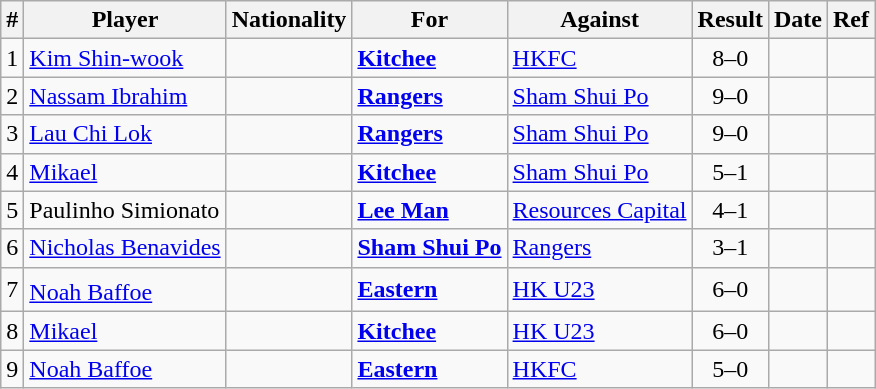<table class="wikitable sortable">
<tr>
<th>#</th>
<th>Player</th>
<th>Nationality</th>
<th>For</th>
<th>Against</th>
<th align=center>Result</th>
<th>Date</th>
<th>Ref</th>
</tr>
<tr>
<td>1</td>
<td><a href='#'>Kim Shin-wook</a></td>
<td></td>
<td><strong><a href='#'>Kitchee</a></strong></td>
<td><a href='#'>HKFC</a></td>
<td style="text-align:center;">8–0</td>
<td></td>
<td></td>
</tr>
<tr>
<td>2</td>
<td><a href='#'>Nassam Ibrahim</a></td>
<td></td>
<td><strong><a href='#'>Rangers</a></strong></td>
<td><a href='#'>Sham Shui Po</a></td>
<td style="text-align:center;">9–0</td>
<td></td>
<td></td>
</tr>
<tr>
<td>3</td>
<td><a href='#'>Lau Chi Lok</a></td>
<td></td>
<td><strong><a href='#'>Rangers</a></strong></td>
<td><a href='#'>Sham Shui Po</a></td>
<td style="text-align:center;">9–0</td>
<td></td>
<td></td>
</tr>
<tr>
<td>4</td>
<td><a href='#'>Mikael</a></td>
<td></td>
<td><strong><a href='#'>Kitchee</a></strong></td>
<td><a href='#'>Sham Shui Po</a></td>
<td style="text-align:center;">5–1</td>
<td></td>
<td></td>
</tr>
<tr>
<td>5</td>
<td>Paulinho Simionato</td>
<td></td>
<td><strong><a href='#'>Lee Man</a></strong></td>
<td><a href='#'>Resources Capital</a></td>
<td style="text-align:center;">4–1</td>
<td></td>
<td></td>
</tr>
<tr>
<td>6</td>
<td><a href='#'>Nicholas Benavides</a></td>
<td></td>
<td><strong><a href='#'>Sham Shui Po</a></strong></td>
<td><a href='#'>Rangers</a></td>
<td style="text-align:center;">3–1</td>
<td></td>
<td></td>
</tr>
<tr>
<td>7</td>
<td><a href='#'>Noah Baffoe</a><sup></sup></td>
<td></td>
<td><strong><a href='#'>Eastern</a></strong></td>
<td><a href='#'>HK U23</a></td>
<td style="text-align:center;">6–0</td>
<td></td>
<td></td>
</tr>
<tr>
<td>8</td>
<td><a href='#'>Mikael</a></td>
<td></td>
<td><strong><a href='#'>Kitchee</a></strong></td>
<td><a href='#'>HK U23</a></td>
<td style="text-align:center;">6–0</td>
<td></td>
<td></td>
</tr>
<tr>
<td>9</td>
<td><a href='#'>Noah Baffoe</a></td>
<td></td>
<td><strong><a href='#'>Eastern</a></strong></td>
<td><a href='#'>HKFC</a></td>
<td style="text-align:center;">5–0</td>
<td></td>
<td></td>
</tr>
</table>
